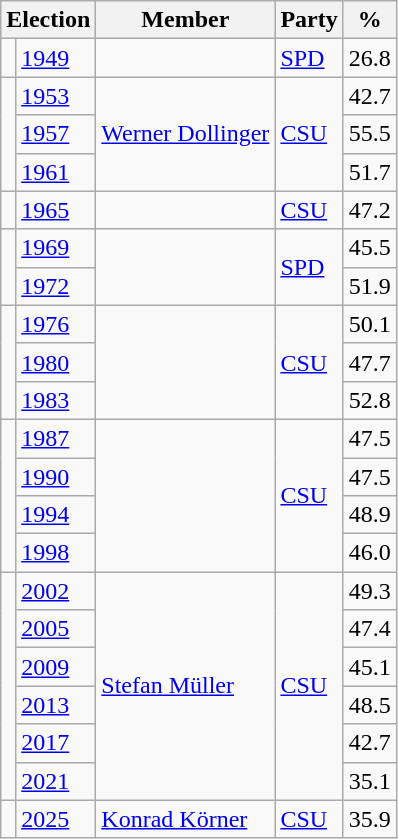<table class=wikitable>
<tr>
<th colspan=2>Election</th>
<th>Member</th>
<th>Party</th>
<th>%</th>
</tr>
<tr>
<td bgcolor=></td>
<td><a href='#'>1949</a></td>
<td></td>
<td><a href='#'>SPD</a></td>
<td align=right>26.8</td>
</tr>
<tr>
<td rowspan=3 bgcolor=></td>
<td><a href='#'>1953</a></td>
<td rowspan=3><a href='#'>Werner Dollinger</a></td>
<td rowspan=3><a href='#'>CSU</a></td>
<td align=right>42.7</td>
</tr>
<tr>
<td><a href='#'>1957</a></td>
<td align=right>55.5</td>
</tr>
<tr>
<td><a href='#'>1961</a></td>
<td align=right>51.7</td>
</tr>
<tr>
<td bgcolor=></td>
<td><a href='#'>1965</a></td>
<td></td>
<td><a href='#'>CSU</a></td>
<td align=right>47.2</td>
</tr>
<tr>
<td rowspan=2 bgcolor=></td>
<td><a href='#'>1969</a></td>
<td rowspan=2></td>
<td rowspan=2><a href='#'>SPD</a></td>
<td align=right>45.5</td>
</tr>
<tr>
<td><a href='#'>1972</a></td>
<td align=right>51.9</td>
</tr>
<tr>
<td rowspan=3 bgcolor=></td>
<td><a href='#'>1976</a></td>
<td rowspan=3></td>
<td rowspan=3><a href='#'>CSU</a></td>
<td align=right>50.1</td>
</tr>
<tr>
<td><a href='#'>1980</a></td>
<td align=right>47.7</td>
</tr>
<tr>
<td><a href='#'>1983</a></td>
<td align=right>52.8</td>
</tr>
<tr>
<td rowspan=4 bgcolor=></td>
<td><a href='#'>1987</a></td>
<td rowspan=4></td>
<td rowspan=4><a href='#'>CSU</a></td>
<td align=right>47.5</td>
</tr>
<tr>
<td><a href='#'>1990</a></td>
<td align=right>47.5</td>
</tr>
<tr>
<td><a href='#'>1994</a></td>
<td align=right>48.9</td>
</tr>
<tr>
<td><a href='#'>1998</a></td>
<td align=right>46.0</td>
</tr>
<tr>
<td rowspan=6 bgcolor=></td>
<td><a href='#'>2002</a></td>
<td rowspan=6><a href='#'>Stefan Müller</a></td>
<td rowspan=6><a href='#'>CSU</a></td>
<td align=right>49.3</td>
</tr>
<tr>
<td><a href='#'>2005</a></td>
<td align=right>47.4</td>
</tr>
<tr>
<td><a href='#'>2009</a></td>
<td align=right>45.1</td>
</tr>
<tr>
<td><a href='#'>2013</a></td>
<td align=right>48.5</td>
</tr>
<tr>
<td><a href='#'>2017</a></td>
<td align=right>42.7</td>
</tr>
<tr>
<td><a href='#'>2021</a></td>
<td align=right>35.1</td>
</tr>
<tr>
<td bgcolor=></td>
<td><a href='#'>2025</a></td>
<td><a href='#'>Konrad Körner</a></td>
<td><a href='#'>CSU</a></td>
<td align=right>35.9</td>
</tr>
</table>
